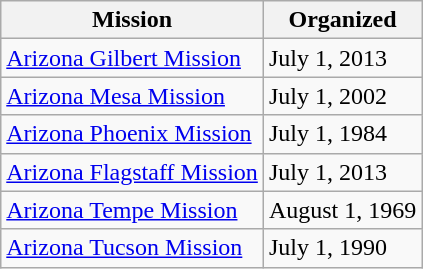<table class="wikitable sortable">
<tr>
<th>Mission</th>
<th data-sort-type=date>Organized</th>
</tr>
<tr>
<td><a href='#'>Arizona Gilbert Mission</a></td>
<td>July 1, 2013</td>
</tr>
<tr>
<td><a href='#'>Arizona Mesa Mission</a></td>
<td>July 1, 2002</td>
</tr>
<tr>
<td><a href='#'>Arizona Phoenix Mission</a></td>
<td>July 1, 1984</td>
</tr>
<tr>
<td><a href='#'>Arizona Flagstaff Mission</a></td>
<td>July 1, 2013</td>
</tr>
<tr>
<td><a href='#'>Arizona Tempe Mission</a></td>
<td>August 1, 1969</td>
</tr>
<tr>
<td><a href='#'>Arizona Tucson Mission</a></td>
<td>July 1, 1990</td>
</tr>
</table>
